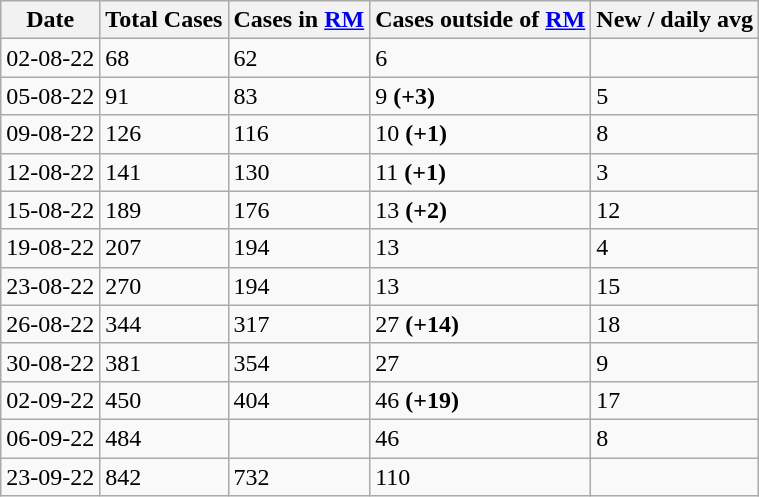<table class="wikitable sortable">
<tr>
<th>Date</th>
<th>Total Cases</th>
<th>Cases in <a href='#'>RM</a></th>
<th>Cases outside of <a href='#'>RM</a></th>
<th>New / daily avg</th>
</tr>
<tr>
<td>02-08-22</td>
<td>68</td>
<td>62</td>
<td>6</td>
<td></td>
</tr>
<tr>
<td>05-08-22</td>
<td>91</td>
<td>83</td>
<td>9 <strong>(+3)</strong></td>
<td>5</td>
</tr>
<tr>
<td>09-08-22</td>
<td>126</td>
<td>116</td>
<td>10 <strong>(+1)</strong></td>
<td>8</td>
</tr>
<tr>
<td>12-08-22</td>
<td>141</td>
<td>130</td>
<td>11 <strong>(+1)</strong></td>
<td>3</td>
</tr>
<tr>
<td>15-08-22</td>
<td>189</td>
<td>176</td>
<td>13 <strong>(+2)</strong></td>
<td>12</td>
</tr>
<tr>
<td>19-08-22</td>
<td>207</td>
<td>194</td>
<td>13</td>
<td>4</td>
</tr>
<tr>
<td>23-08-22</td>
<td>270</td>
<td>194</td>
<td>13</td>
<td>15</td>
</tr>
<tr>
<td>26-08-22</td>
<td>344</td>
<td>317</td>
<td>27 <strong>(+14)</strong></td>
<td>18</td>
</tr>
<tr>
<td>30-08-22</td>
<td>381</td>
<td>354</td>
<td>27</td>
<td>9</td>
</tr>
<tr>
<td>02-09-22</td>
<td>450</td>
<td>404</td>
<td>46 <strong>(+19)</strong></td>
<td>17</td>
</tr>
<tr>
<td>06-09-22</td>
<td>484</td>
<td></td>
<td>46</td>
<td>8</td>
</tr>
<tr>
<td>23-09-22</td>
<td>842</td>
<td>732</td>
<td>110</td>
<td></td>
</tr>
</table>
